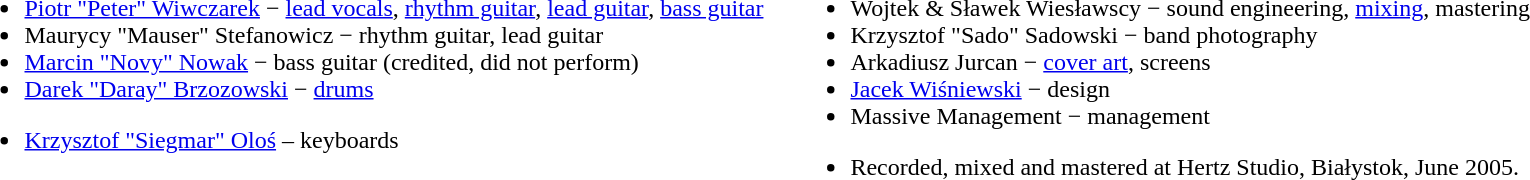<table>
<tr>
<td valign="top"><br><ul><li><a href='#'>Piotr "Peter" Wiwczarek</a> − <a href='#'>lead vocals</a>, <a href='#'>rhythm guitar</a>, <a href='#'>lead guitar</a>, <a href='#'>bass guitar</a></li><li>Maurycy "Mauser" Stefanowicz − rhythm guitar, lead guitar</li><li><a href='#'>Marcin "Novy" Nowak</a> − bass guitar (credited, did not perform)</li><li><a href='#'>Darek "Daray" Brzozowski</a> − <a href='#'>drums</a></li></ul><ul><li><a href='#'>Krzysztof "Siegmar" Oloś</a> – keyboards</li></ul></td>
<td width="10"></td>
<td valign="top"><br><ul><li>Wojtek & Sławek Wiesławscy − sound engineering, <a href='#'>mixing</a>, mastering</li><li>Krzysztof "Sado" Sadowski − band photography</li><li>Arkadiusz Jurcan − <a href='#'>cover art</a>, screens</li><li><a href='#'>Jacek Wiśniewski</a> − design</li><li>Massive Management − management</li></ul><ul><li>Recorded, mixed and mastered at Hertz Studio, Białystok, June 2005.</li></ul></td>
</tr>
</table>
